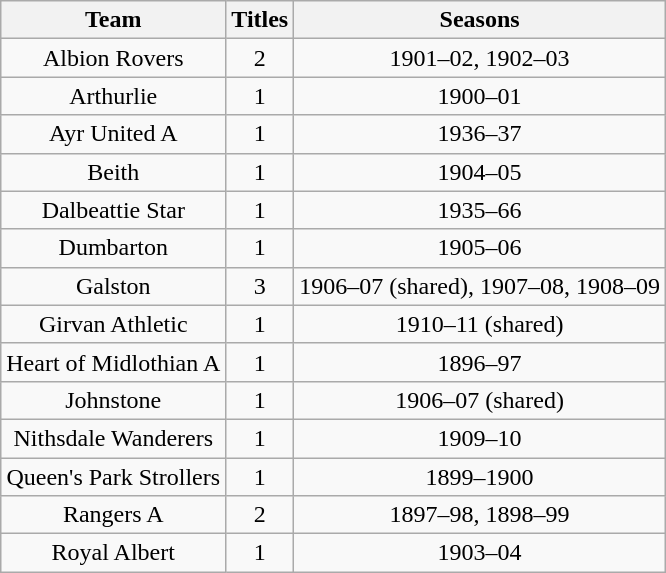<table class="wikitable sortable" style="font-size:100%; text-align:center">
<tr>
<th>Team</th>
<th>Titles</th>
<th>Seasons</th>
</tr>
<tr>
<td>Albion Rovers</td>
<td>2</td>
<td>1901–02, 1902–03</td>
</tr>
<tr>
<td>Arthurlie</td>
<td>1</td>
<td>1900–01</td>
</tr>
<tr>
<td>Ayr United A</td>
<td>1</td>
<td>1936–37</td>
</tr>
<tr>
<td>Beith</td>
<td>1</td>
<td>1904–05</td>
</tr>
<tr>
<td>Dalbeattie Star</td>
<td>1</td>
<td>1935–66</td>
</tr>
<tr>
<td>Dumbarton</td>
<td>1</td>
<td>1905–06</td>
</tr>
<tr>
<td>Galston</td>
<td>3</td>
<td>1906–07 (shared), 1907–08, 1908–09</td>
</tr>
<tr>
<td>Girvan Athletic</td>
<td>1</td>
<td>1910–11 (shared)</td>
</tr>
<tr>
<td>Heart of Midlothian A</td>
<td>1</td>
<td>1896–97</td>
</tr>
<tr>
<td>Johnstone</td>
<td>1</td>
<td>1906–07 (shared)</td>
</tr>
<tr>
<td>Nithsdale Wanderers</td>
<td>1</td>
<td>1909–10</td>
</tr>
<tr>
<td>Queen's Park Strollers</td>
<td>1</td>
<td>1899–1900</td>
</tr>
<tr>
<td>Rangers A</td>
<td>2</td>
<td>1897–98, 1898–99</td>
</tr>
<tr>
<td>Royal Albert</td>
<td>1</td>
<td>1903–04</td>
</tr>
</table>
